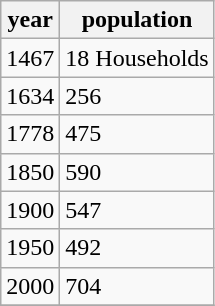<table class="wikitable">
<tr>
<th>year</th>
<th>population</th>
</tr>
<tr>
<td>1467</td>
<td>18 Households</td>
</tr>
<tr>
<td>1634</td>
<td>256</td>
</tr>
<tr>
<td>1778</td>
<td>475</td>
</tr>
<tr>
<td>1850</td>
<td>590</td>
</tr>
<tr>
<td>1900</td>
<td>547</td>
</tr>
<tr>
<td>1950</td>
<td>492</td>
</tr>
<tr>
<td>2000</td>
<td>704</td>
</tr>
<tr>
</tr>
</table>
